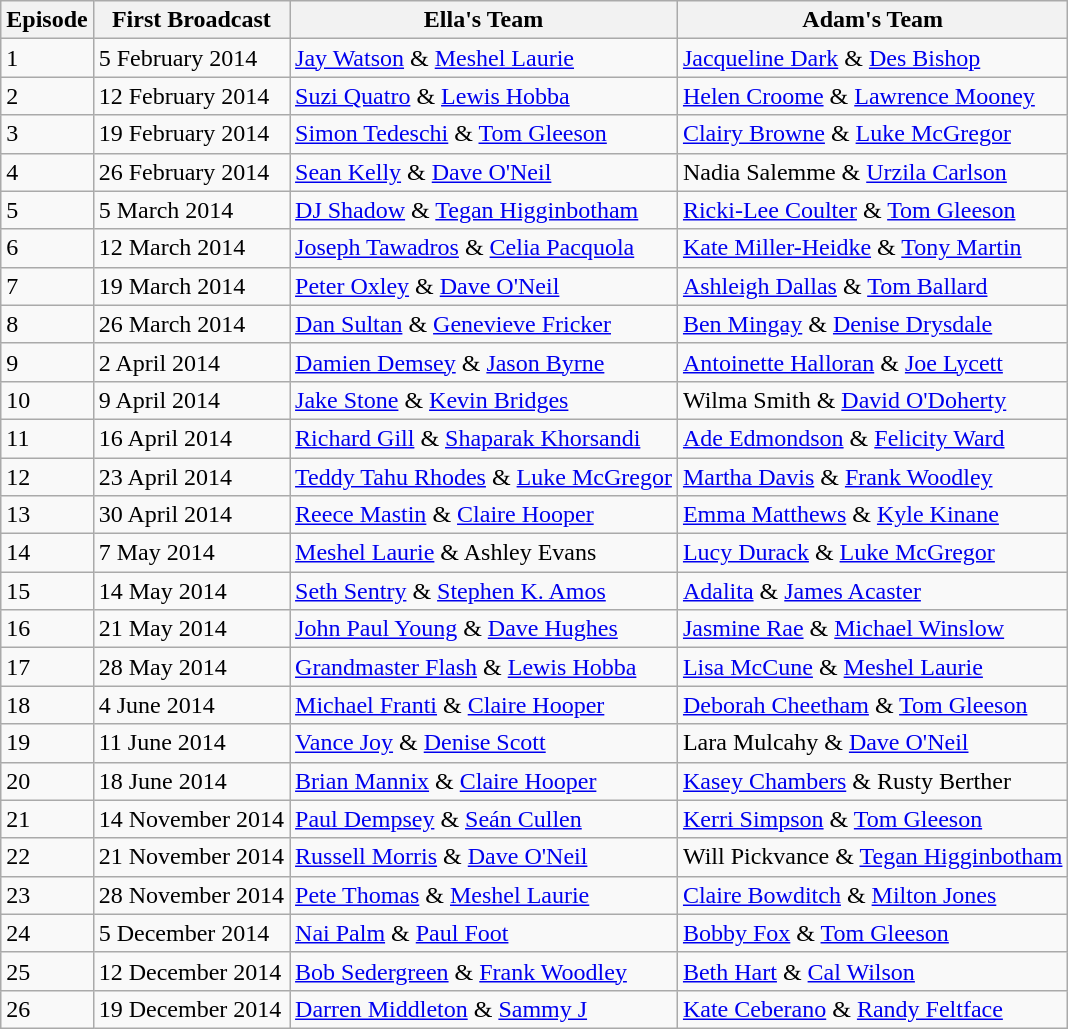<table class="wikitable">
<tr>
<th>Episode</th>
<th>First Broadcast</th>
<th>Ella's Team</th>
<th>Adam's Team</th>
</tr>
<tr>
<td>1</td>
<td>5 February 2014</td>
<td><a href='#'>Jay Watson</a> & <a href='#'>Meshel Laurie</a></td>
<td><a href='#'>Jacqueline Dark</a> & <a href='#'>Des Bishop</a></td>
</tr>
<tr>
<td>2</td>
<td>12 February 2014</td>
<td><a href='#'>Suzi Quatro</a> & <a href='#'>Lewis Hobba</a></td>
<td><a href='#'>Helen Croome</a> & <a href='#'>Lawrence Mooney</a></td>
</tr>
<tr>
<td>3</td>
<td>19 February 2014</td>
<td><a href='#'>Simon Tedeschi</a> & <a href='#'>Tom Gleeson</a></td>
<td><a href='#'>Clairy Browne</a> & <a href='#'>Luke McGregor</a></td>
</tr>
<tr>
<td>4</td>
<td>26 February 2014</td>
<td><a href='#'>Sean Kelly</a> & <a href='#'>Dave O'Neil</a></td>
<td>Nadia Salemme & <a href='#'>Urzila Carlson</a></td>
</tr>
<tr>
<td>5</td>
<td>5 March 2014</td>
<td><a href='#'>DJ Shadow</a> & <a href='#'>Tegan Higginbotham</a></td>
<td><a href='#'>Ricki-Lee Coulter</a> & <a href='#'>Tom Gleeson</a></td>
</tr>
<tr>
<td>6</td>
<td>12 March 2014</td>
<td><a href='#'>Joseph Tawadros</a> & <a href='#'>Celia Pacquola</a></td>
<td><a href='#'>Kate Miller-Heidke</a> & <a href='#'>Tony Martin</a></td>
</tr>
<tr>
<td>7</td>
<td>19 March 2014</td>
<td><a href='#'>Peter Oxley</a> & <a href='#'>Dave O'Neil</a></td>
<td><a href='#'>Ashleigh Dallas</a> & <a href='#'>Tom Ballard</a></td>
</tr>
<tr>
<td>8</td>
<td>26 March 2014</td>
<td><a href='#'>Dan Sultan</a> & <a href='#'>Genevieve Fricker</a></td>
<td><a href='#'>Ben Mingay</a> & <a href='#'>Denise Drysdale</a></td>
</tr>
<tr>
<td>9</td>
<td>2 April 2014</td>
<td><a href='#'>Damien Demsey</a> & <a href='#'>Jason Byrne</a></td>
<td><a href='#'>Antoinette Halloran</a> & <a href='#'>Joe Lycett</a></td>
</tr>
<tr>
<td>10</td>
<td>9 April 2014</td>
<td><a href='#'>Jake Stone</a> & <a href='#'>Kevin Bridges</a></td>
<td>Wilma Smith & <a href='#'>David O'Doherty</a></td>
</tr>
<tr>
<td>11</td>
<td>16 April 2014</td>
<td><a href='#'>Richard Gill</a> & <a href='#'>Shaparak Khorsandi</a></td>
<td><a href='#'>Ade Edmondson</a> & <a href='#'>Felicity Ward</a></td>
</tr>
<tr>
<td>12</td>
<td>23 April 2014</td>
<td><a href='#'>Teddy Tahu Rhodes</a> & <a href='#'>Luke McGregor</a></td>
<td><a href='#'>Martha Davis</a> & <a href='#'>Frank Woodley</a></td>
</tr>
<tr>
<td>13</td>
<td>30 April 2014</td>
<td><a href='#'>Reece Mastin</a> & <a href='#'>Claire Hooper</a></td>
<td><a href='#'>Emma Matthews</a> & <a href='#'>Kyle Kinane</a></td>
</tr>
<tr>
<td>14</td>
<td>7 May 2014</td>
<td><a href='#'>Meshel Laurie</a> & Ashley Evans</td>
<td><a href='#'>Lucy Durack</a> & <a href='#'>Luke McGregor</a></td>
</tr>
<tr>
<td>15</td>
<td>14 May 2014</td>
<td><a href='#'>Seth Sentry</a> & <a href='#'>Stephen K. Amos</a></td>
<td><a href='#'>Adalita</a> & <a href='#'>James Acaster</a></td>
</tr>
<tr>
<td>16</td>
<td>21 May 2014</td>
<td><a href='#'>John Paul Young</a> & <a href='#'>Dave Hughes</a></td>
<td><a href='#'>Jasmine Rae</a> & <a href='#'>Michael Winslow</a></td>
</tr>
<tr>
<td>17</td>
<td>28 May 2014</td>
<td><a href='#'>Grandmaster Flash</a> & <a href='#'>Lewis Hobba</a></td>
<td><a href='#'>Lisa McCune</a> & <a href='#'>Meshel Laurie</a></td>
</tr>
<tr>
<td>18</td>
<td>4 June 2014</td>
<td><a href='#'>Michael Franti</a> & <a href='#'>Claire Hooper</a></td>
<td><a href='#'>Deborah Cheetham</a> & <a href='#'>Tom Gleeson</a></td>
</tr>
<tr>
<td>19</td>
<td>11 June 2014</td>
<td><a href='#'>Vance Joy</a> & <a href='#'>Denise Scott</a></td>
<td>Lara Mulcahy & <a href='#'>Dave O'Neil</a></td>
</tr>
<tr>
<td>20</td>
<td>18 June 2014</td>
<td><a href='#'>Brian Mannix</a> & <a href='#'>Claire Hooper</a></td>
<td><a href='#'>Kasey Chambers</a> & Rusty Berther</td>
</tr>
<tr>
<td>21</td>
<td>14 November 2014</td>
<td><a href='#'>Paul Dempsey</a> & <a href='#'>Seán Cullen</a></td>
<td><a href='#'>Kerri Simpson</a> & <a href='#'>Tom Gleeson</a></td>
</tr>
<tr>
<td>22</td>
<td>21 November 2014</td>
<td><a href='#'>Russell Morris</a> & <a href='#'>Dave O'Neil</a></td>
<td>Will Pickvance & <a href='#'>Tegan Higginbotham</a></td>
</tr>
<tr>
<td>23</td>
<td>28 November 2014</td>
<td><a href='#'>Pete Thomas</a> & <a href='#'>Meshel Laurie</a></td>
<td><a href='#'>Claire Bowditch</a> & <a href='#'>Milton Jones</a></td>
</tr>
<tr>
<td>24</td>
<td>5 December 2014</td>
<td><a href='#'>Nai Palm</a> & <a href='#'>Paul Foot</a></td>
<td><a href='#'>Bobby Fox</a> & <a href='#'>Tom Gleeson</a></td>
</tr>
<tr>
<td>25</td>
<td>12 December 2014</td>
<td><a href='#'>Bob Sedergreen</a> & <a href='#'>Frank Woodley</a></td>
<td><a href='#'>Beth Hart</a> & <a href='#'>Cal Wilson</a></td>
</tr>
<tr>
<td>26</td>
<td>19 December 2014</td>
<td><a href='#'>Darren Middleton</a> & <a href='#'>Sammy J</a></td>
<td><a href='#'>Kate Ceberano</a> & <a href='#'>Randy Feltface</a></td>
</tr>
</table>
